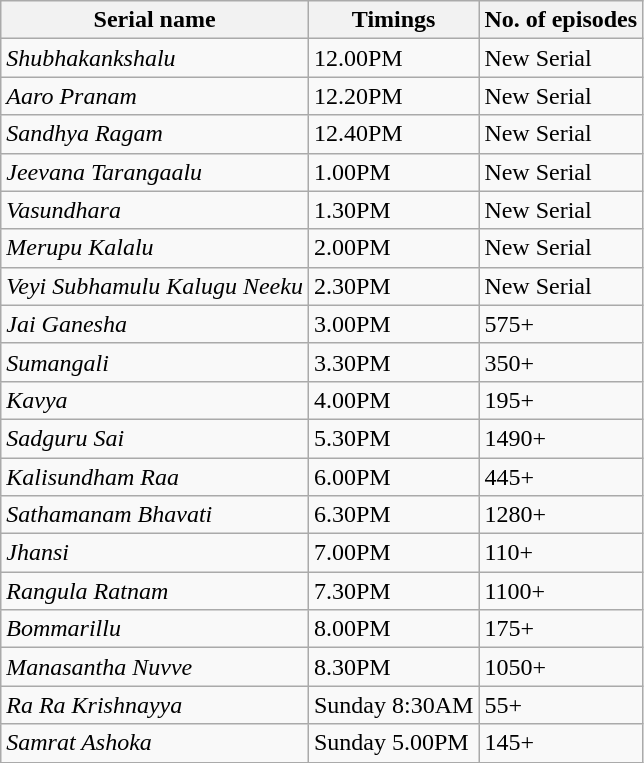<table class="wikitable">
<tr>
<th>Serial name</th>
<th>Timings</th>
<th>No. of episodes</th>
</tr>
<tr>
<td><em>Shubhakankshalu</em></td>
<td>12.00PM</td>
<td>New Serial</td>
</tr>
<tr>
<td><em>Aaro Pranam</em></td>
<td>12.20PM</td>
<td>New Serial</td>
</tr>
<tr>
<td><em>Sandhya Ragam</em></td>
<td>12.40PM</td>
<td>New Serial</td>
</tr>
<tr>
<td><em>Jeevana Tarangaalu</em></td>
<td>1.00PM</td>
<td>New Serial</td>
</tr>
<tr>
<td><em>Vasundhara</em></td>
<td>1.30PM</td>
<td>New Serial</td>
</tr>
<tr>
<td><em>Merupu Kalalu</em></td>
<td>2.00PM</td>
<td>New Serial</td>
</tr>
<tr>
<td><em>Veyi Subhamulu Kalugu Neeku</em></td>
<td>2.30PM</td>
<td>New Serial</td>
</tr>
<tr>
<td><em>Jai Ganesha</em></td>
<td>3.00PM</td>
<td>575+</td>
</tr>
<tr>
<td><em>Sumangali</em></td>
<td>3.30PM</td>
<td>350+</td>
</tr>
<tr>
<td><em>Kavya</em></td>
<td>4.00PM</td>
<td>195+</td>
</tr>
<tr>
<td><em>Sadguru Sai</em></td>
<td>5.30PM</td>
<td>1490+</td>
</tr>
<tr>
<td><em>Kalisundham Raa</em></td>
<td>6.00PM</td>
<td>445+</td>
</tr>
<tr>
<td><em>Sathamanam Bhavati</em></td>
<td>6.30PM</td>
<td>1280+</td>
</tr>
<tr>
<td><em>Jhansi</em></td>
<td>7.00PM</td>
<td>110+</td>
</tr>
<tr>
<td><em>Rangula Ratnam</em></td>
<td>7.30PM</td>
<td>1100+</td>
</tr>
<tr>
<td><em>Bommarillu</em></td>
<td>8.00PM</td>
<td>175+</td>
</tr>
<tr>
<td><em>Manasantha Nuvve</em></td>
<td>8.30PM</td>
<td>1050+</td>
</tr>
<tr>
<td><em>Ra Ra Krishnayya</em></td>
<td>Sunday 8:30AM</td>
<td>55+</td>
</tr>
<tr>
<td><em>Samrat Ashoka</em></td>
<td>Sunday 5.00PM</td>
<td>145+</td>
</tr>
</table>
